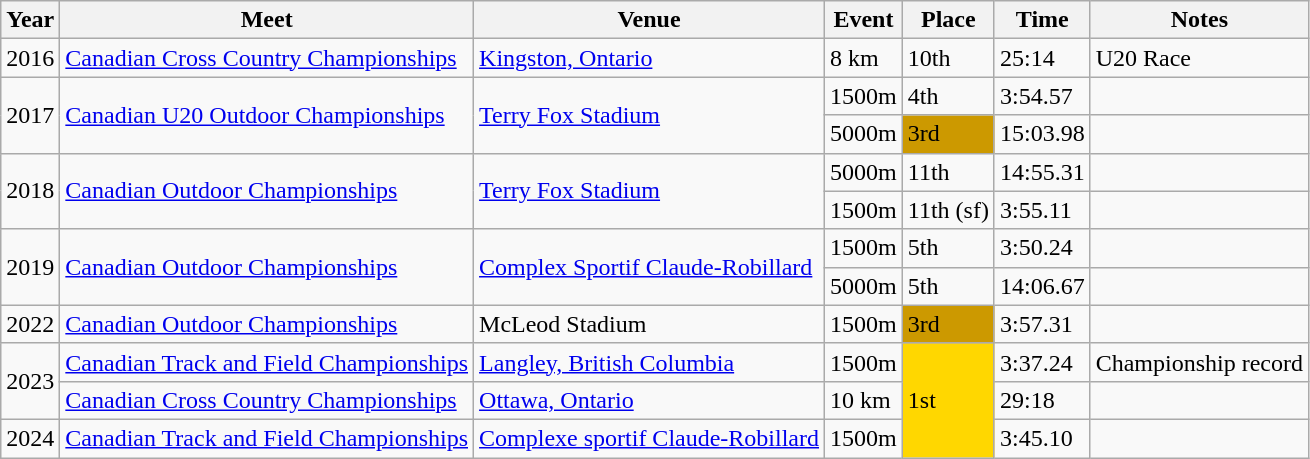<table class="wikitable">
<tr>
<th>Year</th>
<th>Meet</th>
<th>Venue</th>
<th>Event</th>
<th>Place</th>
<th>Time</th>
<th>Notes</th>
</tr>
<tr>
<td>2016</td>
<td><a href='#'>Canadian Cross Country Championships</a></td>
<td><a href='#'>Kingston, Ontario</a></td>
<td>8 km</td>
<td>10th</td>
<td>25:14</td>
<td>U20 Race</td>
</tr>
<tr>
<td rowspan="2">2017</td>
<td rowspan="2"><a href='#'>Canadian U20 Outdoor Championships</a></td>
<td rowspan="2"><a href='#'>Terry Fox Stadium</a></td>
<td>1500m</td>
<td>4th</td>
<td>3:54.57</td>
<td></td>
</tr>
<tr>
<td>5000m</td>
<td bgcolor="cc9900">3rd</td>
<td>15:03.98</td>
<td></td>
</tr>
<tr>
<td rowspan="2">2018</td>
<td rowspan="2"><a href='#'>Canadian Outdoor Championships</a></td>
<td rowspan="2"><a href='#'>Terry Fox Stadium</a></td>
<td>5000m</td>
<td>11th</td>
<td>14:55.31</td>
<td></td>
</tr>
<tr>
<td>1500m</td>
<td>11th (sf)</td>
<td>3:55.11</td>
<td></td>
</tr>
<tr>
<td rowspan="2">2019</td>
<td rowspan="2"><a href='#'>Canadian Outdoor Championships</a></td>
<td rowspan="2"><a href='#'>Complex Sportif Claude-Robillard</a></td>
<td>1500m</td>
<td>5th</td>
<td>3:50.24</td>
<td></td>
</tr>
<tr>
<td>5000m</td>
<td>5th</td>
<td>14:06.67</td>
<td></td>
</tr>
<tr>
<td>2022</td>
<td><a href='#'>Canadian Outdoor Championships</a></td>
<td>McLeod Stadium</td>
<td>1500m</td>
<td bgcolor="cc9900">3rd</td>
<td>3:57.31</td>
<td></td>
</tr>
<tr>
<td rowspan="2">2023</td>
<td><a href='#'>Canadian Track and Field Championships</a></td>
<td><a href='#'>Langley, British Columbia</a></td>
<td>1500m</td>
<td rowspan="3" bgcolor="gold">1st</td>
<td>3:37.24</td>
<td>Championship record</td>
</tr>
<tr>
<td><a href='#'>Canadian Cross Country Championships</a></td>
<td><a href='#'>Ottawa, Ontario</a></td>
<td>10 km</td>
<td>29:18</td>
<td></td>
</tr>
<tr>
<td>2024</td>
<td><a href='#'>Canadian Track and Field Championships</a></td>
<td><a href='#'>Complexe sportif Claude-Robillard</a></td>
<td>1500m</td>
<td>3:45.10</td>
<td></td>
</tr>
</table>
